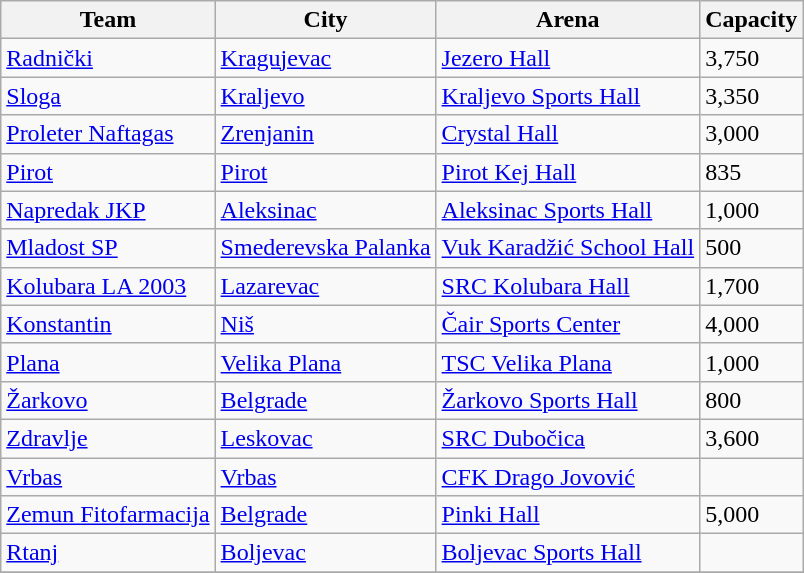<table class="wikitable sortable">
<tr>
<th>Team</th>
<th>City</th>
<th>Arena</th>
<th>Capacity</th>
</tr>
<tr>
<td><a href='#'>Radnički</a></td>
<td><a href='#'>Kragujevac</a></td>
<td><a href='#'>Jezero Hall</a></td>
<td>3,750</td>
</tr>
<tr>
<td><a href='#'>Sloga</a></td>
<td><a href='#'>Kraljevo</a></td>
<td><a href='#'>Kraljevo Sports Hall</a></td>
<td>3,350</td>
</tr>
<tr>
<td><a href='#'>Proleter Naftagas</a></td>
<td><a href='#'>Zrenjanin</a></td>
<td><a href='#'>Crystal Hall</a></td>
<td>3,000</td>
</tr>
<tr>
<td><a href='#'>Pirot</a></td>
<td><a href='#'>Pirot</a></td>
<td><a href='#'>Pirot Kej Hall</a></td>
<td>835</td>
</tr>
<tr>
<td><a href='#'>Napredak JKP</a></td>
<td><a href='#'>Aleksinac</a></td>
<td><a href='#'>Aleksinac Sports Hall</a></td>
<td>1,000</td>
</tr>
<tr>
<td><a href='#'>Mladost SP</a></td>
<td><a href='#'>Smederevska Palanka</a></td>
<td><a href='#'>Vuk Karadžić School Hall</a></td>
<td>500</td>
</tr>
<tr>
<td><a href='#'>Kolubara LA 2003</a></td>
<td><a href='#'>Lazarevac</a></td>
<td><a href='#'>SRC Kolubara Hall</a></td>
<td>1,700</td>
</tr>
<tr>
<td><a href='#'>Konstantin</a></td>
<td><a href='#'>Niš</a></td>
<td><a href='#'>Čair Sports Center</a></td>
<td>4,000</td>
</tr>
<tr>
<td><a href='#'>Plana</a></td>
<td><a href='#'>Velika Plana</a></td>
<td><a href='#'>TSC Velika Plana</a></td>
<td>1,000</td>
</tr>
<tr>
<td><a href='#'>Žarkovo</a></td>
<td><a href='#'>Belgrade</a></td>
<td><a href='#'>Žarkovo Sports Hall</a></td>
<td>800</td>
</tr>
<tr>
<td><a href='#'>Zdravlje</a></td>
<td><a href='#'>Leskovac</a></td>
<td><a href='#'>SRC Dubočica</a></td>
<td>3,600</td>
</tr>
<tr>
<td><a href='#'>Vrbas</a></td>
<td><a href='#'>Vrbas</a></td>
<td><a href='#'>CFK Drago Jovović</a></td>
<td></td>
</tr>
<tr>
<td><a href='#'>Zemun Fitofarmacija</a></td>
<td><a href='#'>Belgrade</a></td>
<td><a href='#'>Pinki Hall</a></td>
<td>5,000</td>
</tr>
<tr>
<td><a href='#'>Rtanj</a></td>
<td><a href='#'>Boljevac</a></td>
<td><a href='#'>Boljevac Sports Hall</a></td>
<td></td>
</tr>
<tr>
</tr>
</table>
